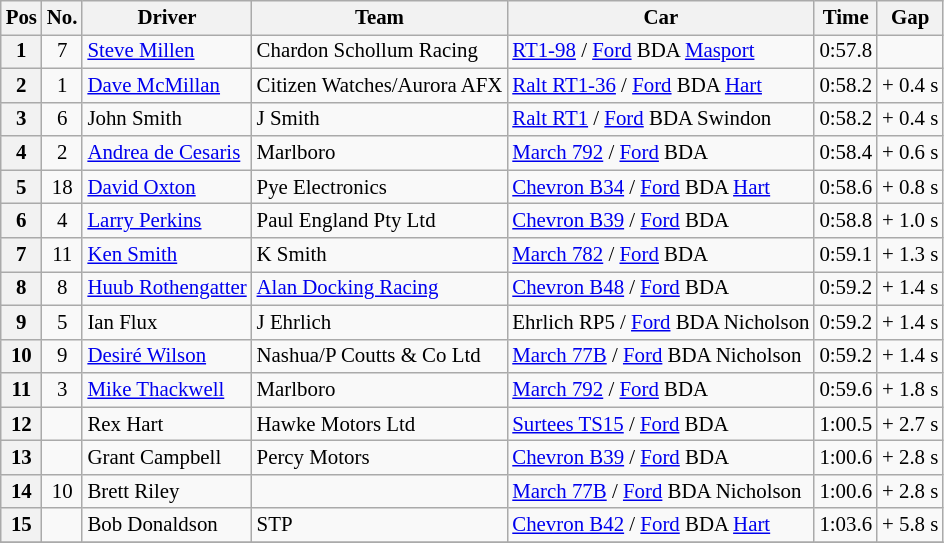<table class="wikitable" style="font-size: 87%;">
<tr>
<th>Pos</th>
<th>No.</th>
<th>Driver</th>
<th>Team</th>
<th>Car</th>
<th>Time</th>
<th>Gap</th>
</tr>
<tr>
<th>1</th>
<td align="center">7</td>
<td> <a href='#'>Steve Millen</a></td>
<td>Chardon Schollum Racing</td>
<td><a href='#'>RT1-98</a> / <a href='#'>Ford</a> BDA <a href='#'>Masport</a></td>
<td>0:57.8</td>
<td></td>
</tr>
<tr>
<th>2</th>
<td align="center">1</td>
<td> <a href='#'>Dave McMillan</a></td>
<td>Citizen Watches/Aurora AFX</td>
<td><a href='#'>Ralt RT1-36</a> / <a href='#'>Ford</a> BDA <a href='#'>Hart</a></td>
<td>0:58.2</td>
<td>+ 0.4 s</td>
</tr>
<tr>
<th>3</th>
<td align="center">6</td>
<td> John Smith</td>
<td>J Smith</td>
<td><a href='#'>Ralt RT1</a> / <a href='#'>Ford</a> BDA Swindon</td>
<td>0:58.2</td>
<td>+ 0.4 s</td>
</tr>
<tr>
<th>4</th>
<td align="center">2</td>
<td> <a href='#'>Andrea de Cesaris</a></td>
<td>Marlboro</td>
<td><a href='#'>March 792</a> / <a href='#'>Ford</a> BDA</td>
<td>0:58.4</td>
<td>+ 0.6 s</td>
</tr>
<tr>
<th>5</th>
<td align="center">18</td>
<td> <a href='#'>David Oxton</a></td>
<td>Pye Electronics</td>
<td><a href='#'>Chevron B34</a> / <a href='#'>Ford</a> BDA <a href='#'>Hart</a></td>
<td>0:58.6</td>
<td>+ 0.8 s</td>
</tr>
<tr>
<th>6</th>
<td align="center">4</td>
<td> <a href='#'>Larry Perkins</a></td>
<td>Paul England Pty Ltd</td>
<td><a href='#'>Chevron B39</a> / <a href='#'>Ford</a> BDA</td>
<td>0:58.8</td>
<td>+ 1.0 s</td>
</tr>
<tr>
<th>7</th>
<td align="center">11</td>
<td> <a href='#'>Ken Smith</a></td>
<td>K Smith</td>
<td><a href='#'>March 782</a> / <a href='#'>Ford</a> BDA</td>
<td>0:59.1</td>
<td>+ 1.3 s</td>
</tr>
<tr>
<th>8</th>
<td align="center">8</td>
<td> <a href='#'>Huub Rothengatter</a></td>
<td><a href='#'>Alan Docking Racing</a></td>
<td><a href='#'>Chevron B48</a> / <a href='#'>Ford</a> BDA</td>
<td>0:59.2</td>
<td>+ 1.4 s</td>
</tr>
<tr>
<th>9</th>
<td align="center">5</td>
<td> Ian Flux</td>
<td>J Ehrlich</td>
<td>Ehrlich RP5 / <a href='#'>Ford</a> BDA Nicholson</td>
<td>0:59.2</td>
<td>+ 1.4 s</td>
</tr>
<tr>
<th>10</th>
<td align="center">9</td>
<td> <a href='#'>Desiré Wilson</a></td>
<td>Nashua/P Coutts & Co Ltd</td>
<td><a href='#'>March 77B</a> / <a href='#'>Ford</a> BDA Nicholson</td>
<td>0:59.2</td>
<td>+ 1.4 s</td>
</tr>
<tr>
<th>11</th>
<td align="center">3</td>
<td> <a href='#'>Mike Thackwell</a></td>
<td>Marlboro</td>
<td><a href='#'>March 792</a> / <a href='#'>Ford</a> BDA</td>
<td>0:59.6</td>
<td>+ 1.8 s</td>
</tr>
<tr>
<th>12</th>
<td align="center"></td>
<td> Rex Hart</td>
<td>Hawke Motors Ltd</td>
<td><a href='#'>Surtees TS15</a> / <a href='#'>Ford</a> BDA</td>
<td>1:00.5</td>
<td>+ 2.7 s</td>
</tr>
<tr>
<th>13</th>
<td align="center"></td>
<td> Grant Campbell</td>
<td>Percy Motors</td>
<td><a href='#'>Chevron B39</a> / <a href='#'>Ford</a> BDA</td>
<td>1:00.6</td>
<td>+ 2.8 s</td>
</tr>
<tr>
<th>14</th>
<td align="center">10</td>
<td> Brett Riley</td>
<td></td>
<td><a href='#'>March 77B</a> / <a href='#'>Ford</a> BDA Nicholson</td>
<td>1:00.6</td>
<td>+ 2.8 s</td>
</tr>
<tr>
<th>15</th>
<td align="center"></td>
<td> Bob Donaldson</td>
<td>STP</td>
<td><a href='#'>Chevron B42</a> / <a href='#'>Ford</a> BDA <a href='#'>Hart</a></td>
<td>1:03.6</td>
<td>+ 5.8 s</td>
</tr>
<tr>
</tr>
</table>
